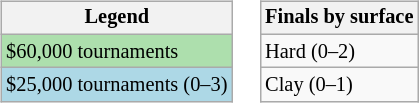<table>
<tr valign=top>
<td><br><table class="wikitable" style="font-size:85%">
<tr>
<th>Legend</th>
</tr>
<tr style="background:#addfad;">
<td>$60,000 tournaments</td>
</tr>
<tr style="background:lightblue;">
<td>$25,000 tournaments (0–3)</td>
</tr>
</table>
</td>
<td><br><table class="wikitable" style="font-size:85%">
<tr>
<th>Finals by surface</th>
</tr>
<tr>
<td>Hard (0–2)</td>
</tr>
<tr>
<td>Clay (0–1)</td>
</tr>
</table>
</td>
</tr>
</table>
